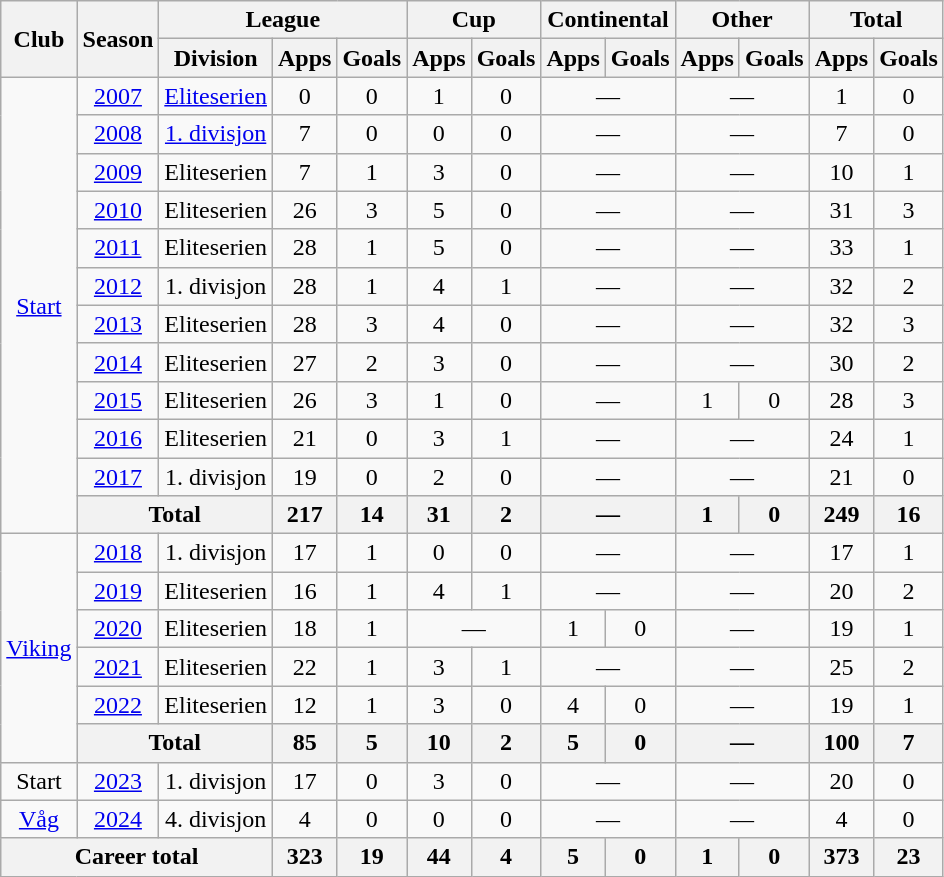<table class="wikitable" style="text-align: center;">
<tr>
<th rowspan="2">Club</th>
<th rowspan="2">Season</th>
<th colspan="3">League</th>
<th colspan="2">Cup</th>
<th colspan="2">Continental</th>
<th colspan="2">Other</th>
<th colspan="2">Total</th>
</tr>
<tr>
<th>Division</th>
<th>Apps</th>
<th>Goals</th>
<th>Apps</th>
<th>Goals</th>
<th>Apps</th>
<th>Goals</th>
<th>Apps</th>
<th>Goals</th>
<th>Apps</th>
<th>Goals</th>
</tr>
<tr>
<td rowspan="12"><a href='#'>Start</a></td>
<td><a href='#'>2007</a></td>
<td><a href='#'>Eliteserien</a></td>
<td>0</td>
<td>0</td>
<td>1</td>
<td>0</td>
<td colspan="2">—</td>
<td colspan="2">—</td>
<td>1</td>
<td>0</td>
</tr>
<tr>
<td><a href='#'>2008</a></td>
<td><a href='#'>1. divisjon</a></td>
<td>7</td>
<td>0</td>
<td>0</td>
<td>0</td>
<td colspan="2">—</td>
<td colspan="2">—</td>
<td>7</td>
<td>0</td>
</tr>
<tr>
<td><a href='#'>2009</a></td>
<td>Eliteserien</td>
<td>7</td>
<td>1</td>
<td>3</td>
<td>0</td>
<td colspan="2">—</td>
<td colspan="2">—</td>
<td>10</td>
<td>1</td>
</tr>
<tr>
<td><a href='#'>2010</a></td>
<td>Eliteserien</td>
<td>26</td>
<td>3</td>
<td>5</td>
<td>0</td>
<td colspan="2">—</td>
<td colspan="2">—</td>
<td>31</td>
<td>3</td>
</tr>
<tr>
<td><a href='#'>2011</a></td>
<td>Eliteserien</td>
<td>28</td>
<td>1</td>
<td>5</td>
<td>0</td>
<td colspan="2">—</td>
<td colspan="2">—</td>
<td>33</td>
<td>1</td>
</tr>
<tr>
<td><a href='#'>2012</a></td>
<td>1. divisjon</td>
<td>28</td>
<td>1</td>
<td>4</td>
<td>1</td>
<td colspan="2">—</td>
<td colspan="2">—</td>
<td>32</td>
<td>2</td>
</tr>
<tr>
<td><a href='#'>2013</a></td>
<td>Eliteserien</td>
<td>28</td>
<td>3</td>
<td>4</td>
<td>0</td>
<td colspan="2">—</td>
<td colspan="2">—</td>
<td>32</td>
<td>3</td>
</tr>
<tr>
<td><a href='#'>2014</a></td>
<td>Eliteserien</td>
<td>27</td>
<td>2</td>
<td>3</td>
<td>0</td>
<td colspan="2">—</td>
<td colspan="2">—</td>
<td>30</td>
<td>2</td>
</tr>
<tr>
<td><a href='#'>2015</a></td>
<td>Eliteserien</td>
<td>26</td>
<td>3</td>
<td>1</td>
<td>0</td>
<td colspan="2">—</td>
<td>1</td>
<td>0</td>
<td>28</td>
<td>3</td>
</tr>
<tr>
<td><a href='#'>2016</a></td>
<td>Eliteserien</td>
<td>21</td>
<td>0</td>
<td>3</td>
<td>1</td>
<td colspan="2">—</td>
<td colspan="2">—</td>
<td>24</td>
<td>1</td>
</tr>
<tr>
<td><a href='#'>2017</a></td>
<td>1. divisjon</td>
<td>19</td>
<td>0</td>
<td>2</td>
<td>0</td>
<td colspan="2">—</td>
<td colspan="2">—</td>
<td>21</td>
<td>0</td>
</tr>
<tr>
<th colspan="2">Total</th>
<th>217</th>
<th>14</th>
<th>31</th>
<th>2</th>
<th colspan="2">—</th>
<th>1</th>
<th>0</th>
<th>249</th>
<th>16</th>
</tr>
<tr>
<td rowspan="6"><a href='#'>Viking</a></td>
<td><a href='#'>2018</a></td>
<td>1. divisjon</td>
<td>17</td>
<td>1</td>
<td>0</td>
<td>0</td>
<td colspan="2">—</td>
<td colspan="2">—</td>
<td>17</td>
<td>1</td>
</tr>
<tr>
<td><a href='#'>2019</a></td>
<td>Eliteserien</td>
<td>16</td>
<td>1</td>
<td>4</td>
<td>1</td>
<td colspan="2">—</td>
<td colspan="2">—</td>
<td>20</td>
<td>2</td>
</tr>
<tr>
<td><a href='#'>2020</a></td>
<td>Eliteserien</td>
<td>18</td>
<td>1</td>
<td colspan="2">—</td>
<td>1</td>
<td>0</td>
<td colspan="2">—</td>
<td>19</td>
<td>1</td>
</tr>
<tr>
<td><a href='#'>2021</a></td>
<td>Eliteserien</td>
<td>22</td>
<td>1</td>
<td>3</td>
<td>1</td>
<td colspan="2">—</td>
<td colspan="2">—</td>
<td>25</td>
<td>2</td>
</tr>
<tr>
<td><a href='#'>2022</a></td>
<td>Eliteserien</td>
<td>12</td>
<td>1</td>
<td>3</td>
<td>0</td>
<td>4</td>
<td>0</td>
<td colspan="2">—</td>
<td>19</td>
<td>1</td>
</tr>
<tr>
<th colspan="2">Total</th>
<th>85</th>
<th>5</th>
<th>10</th>
<th>2</th>
<th>5</th>
<th>0</th>
<th colspan="2">—</th>
<th>100</th>
<th>7</th>
</tr>
<tr>
<td>Start</td>
<td><a href='#'>2023</a></td>
<td>1. divisjon</td>
<td>17</td>
<td>0</td>
<td>3</td>
<td>0</td>
<td colspan="2">—</td>
<td colspan="2">—</td>
<td>20</td>
<td>0</td>
</tr>
<tr>
<td><a href='#'>Våg</a></td>
<td><a href='#'>2024</a></td>
<td>4. divisjon</td>
<td>4</td>
<td>0</td>
<td>0</td>
<td>0</td>
<td colspan="2">—</td>
<td colspan="2">—</td>
<td>4</td>
<td>0</td>
</tr>
<tr>
<th colspan="3">Career total</th>
<th>323</th>
<th>19</th>
<th>44</th>
<th>4</th>
<th>5</th>
<th>0</th>
<th>1</th>
<th>0</th>
<th>373</th>
<th>23</th>
</tr>
</table>
